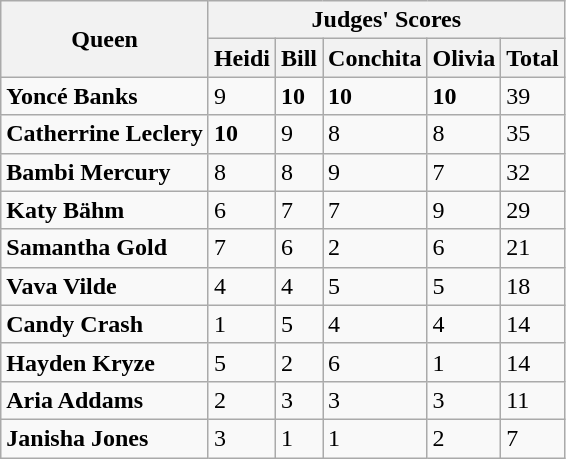<table class="wikitable">
<tr>
<th rowspan="2"><strong>Queen</strong></th>
<th colspan="5"><strong>Judges' Scores</strong></th>
</tr>
<tr>
<th><strong>Heidi</strong></th>
<th><strong>Bill</strong></th>
<th><strong>Conchita</strong></th>
<th><strong>Olivia</strong></th>
<th><strong>Total</strong></th>
</tr>
<tr>
<td><strong>Yoncé Banks</strong></td>
<td>9</td>
<td><strong>10</strong></td>
<td><strong>10</strong></td>
<td><strong>10</strong></td>
<td>39</td>
</tr>
<tr>
<td><strong>Catherrine Leclery</strong></td>
<td><strong>10</strong></td>
<td>9</td>
<td>8</td>
<td>8</td>
<td>35</td>
</tr>
<tr>
<td><strong>Bambi Mercury</strong></td>
<td>8</td>
<td>8</td>
<td>9</td>
<td>7</td>
<td>32</td>
</tr>
<tr>
<td><strong>Katy Bähm</strong></td>
<td>6</td>
<td>7</td>
<td>7</td>
<td>9</td>
<td>29</td>
</tr>
<tr>
<td><strong>Samantha Gold</strong></td>
<td>7</td>
<td>6</td>
<td>2</td>
<td>6</td>
<td>21</td>
</tr>
<tr>
<td><strong>Vava Vilde</strong></td>
<td>4</td>
<td>4</td>
<td>5</td>
<td>5</td>
<td>18</td>
</tr>
<tr>
<td><strong>Candy Crash</strong></td>
<td>1</td>
<td>5</td>
<td>4</td>
<td>4</td>
<td>14</td>
</tr>
<tr>
<td><strong>Hayden Kryze</strong></td>
<td>5</td>
<td>2</td>
<td>6</td>
<td>1</td>
<td>14</td>
</tr>
<tr>
<td><strong>Aria Addams</strong></td>
<td>2</td>
<td>3</td>
<td>3</td>
<td>3</td>
<td>11</td>
</tr>
<tr>
<td><strong>Janisha Jones</strong></td>
<td>3</td>
<td>1</td>
<td>1</td>
<td>2</td>
<td>7</td>
</tr>
</table>
